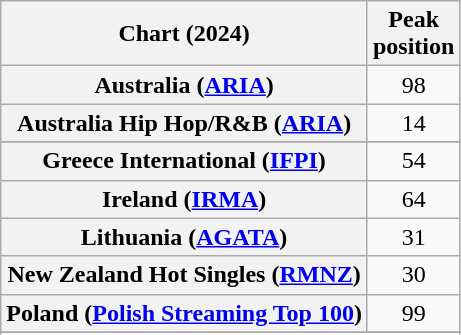<table class="wikitable sortable plainrowheaders" style="text-align:center">
<tr>
<th scope="col">Chart (2024)</th>
<th scope="col">Peak<br>position</th>
</tr>
<tr>
<th scope="row">Australia (<a href='#'>ARIA</a>)</th>
<td>98</td>
</tr>
<tr>
<th scope="row">Australia Hip Hop/R&B (<a href='#'>ARIA</a>)</th>
<td>14</td>
</tr>
<tr>
</tr>
<tr>
</tr>
<tr>
<th scope="row">Greece International (<a href='#'>IFPI</a>)</th>
<td>54</td>
</tr>
<tr>
<th scope="row">Ireland (<a href='#'>IRMA</a>)</th>
<td>64</td>
</tr>
<tr>
<th scope="row">Lithuania (<a href='#'>AGATA</a>)</th>
<td>31</td>
</tr>
<tr>
<th scope="row">New Zealand Hot Singles (<a href='#'>RMNZ</a>)</th>
<td>30</td>
</tr>
<tr>
<th scope="row">Poland (<a href='#'>Polish Streaming Top 100</a>)</th>
<td>99</td>
</tr>
<tr>
</tr>
<tr>
</tr>
<tr>
</tr>
<tr>
</tr>
<tr>
</tr>
</table>
